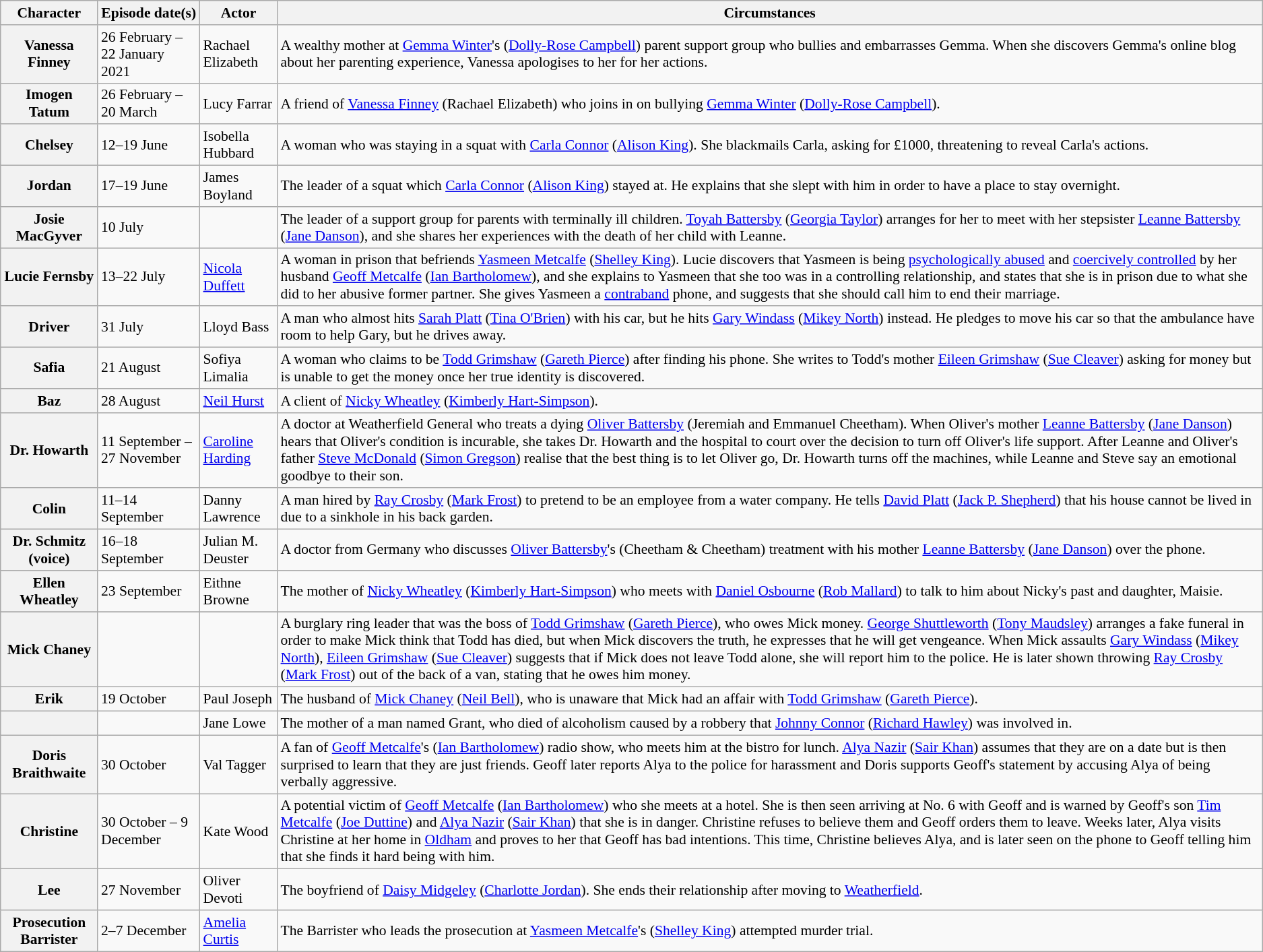<table class="wikitable plainrowheaders" style="font-size:90%">
<tr valign="top">
<th scope="col">Character</th>
<th scope="col">Episode date(s)</th>
<th scope="col">Actor</th>
<th scope="col">Circumstances</th>
</tr>
<tr>
<th scope="row">Vanessa Finney </th>
<td>26 February – 22 January 2021</td>
<td>Rachael Elizabeth</td>
<td>A wealthy mother at <a href='#'>Gemma Winter</a>'s (<a href='#'>Dolly-Rose Campbell</a>) parent support group who bullies and embarrasses Gemma. When she discovers Gemma's online blog about her parenting experience, Vanessa apologises to her for her actions.</td>
</tr>
<tr>
<th scope="row">Imogen Tatum </th>
<td>26 February – 20 March</td>
<td>Lucy Farrar</td>
<td>A friend of <a href='#'>Vanessa Finney</a> (Rachael Elizabeth) who joins in on bullying <a href='#'>Gemma Winter</a> (<a href='#'>Dolly-Rose Campbell</a>).</td>
</tr>
<tr>
<th scope="row">Chelsey </th>
<td>12–19 June</td>
<td>Isobella Hubbard</td>
<td>A woman who was staying in a squat with <a href='#'>Carla Connor</a> (<a href='#'>Alison King</a>). She blackmails Carla, asking for £1000, threatening to reveal Carla's actions.</td>
</tr>
<tr>
<th scope="row">Jordan </th>
<td>17–19 June</td>
<td>James Boyland</td>
<td>The leader of a squat which <a href='#'>Carla Connor</a> (<a href='#'>Alison King</a>) stayed at. He explains that she slept with him in order to have a place to stay overnight.</td>
</tr>
<tr>
<th scope="row">Josie MacGyver </th>
<td>10 July</td>
<td></td>
<td>The leader of a support group for parents with terminally ill children. <a href='#'>Toyah Battersby</a> (<a href='#'>Georgia Taylor</a>) arranges for her to meet with her stepsister <a href='#'>Leanne Battersby</a> (<a href='#'>Jane Danson</a>), and she shares her experiences with the death of her child with Leanne.</td>
</tr>
<tr>
<th scope="row">Lucie Fernsby </th>
<td>13–22 July</td>
<td><a href='#'>Nicola Duffett</a></td>
<td>A woman in prison that befriends <a href='#'>Yasmeen Metcalfe</a> (<a href='#'>Shelley King</a>). Lucie discovers that Yasmeen is being <a href='#'>psychologically abused</a> and <a href='#'>coercively controlled</a> by her husband <a href='#'>Geoff Metcalfe</a> (<a href='#'>Ian Bartholomew</a>), and she explains to Yasmeen that she too was in a controlling relationship, and states that she is in prison due to what she did to her abusive former partner. She gives Yasmeen a <a href='#'>contraband</a> phone, and suggests that she should call him to end their marriage.</td>
</tr>
<tr>
<th scope="row">Driver </th>
<td>31 July</td>
<td>Lloyd Bass</td>
<td>A man who almost hits <a href='#'>Sarah Platt</a> (<a href='#'>Tina O'Brien</a>) with his car, but he hits <a href='#'>Gary Windass</a> (<a href='#'>Mikey North</a>) instead. He pledges to move his car so that the ambulance have room to help Gary, but he drives away.</td>
</tr>
<tr>
<th scope="row">Safia </th>
<td>21 August</td>
<td>Sofiya Limalia</td>
<td>A woman who claims to be <a href='#'>Todd Grimshaw</a> (<a href='#'>Gareth Pierce</a>) after finding his phone. She writes to Todd's mother <a href='#'>Eileen Grimshaw</a> (<a href='#'>Sue Cleaver</a>) asking for money but is unable to get the money once her true identity is discovered.</td>
</tr>
<tr>
<th scope="row">Baz </th>
<td>28 August</td>
<td><a href='#'>Neil Hurst</a></td>
<td>A client of <a href='#'>Nicky Wheatley</a> (<a href='#'>Kimberly Hart-Simpson</a>).</td>
</tr>
<tr>
<th scope="row">Dr. Howarth </th>
<td>11 September – 27 November</td>
<td><a href='#'>Caroline Harding</a></td>
<td>A doctor at Weatherfield General who treats a dying <a href='#'>Oliver Battersby</a> (Jeremiah and Emmanuel Cheetham). When Oliver's mother <a href='#'>Leanne Battersby</a> (<a href='#'>Jane Danson</a>) hears that Oliver's condition is incurable, she takes Dr. Howarth and the hospital to court over the decision to turn off Oliver's life support. After Leanne and Oliver's father <a href='#'>Steve McDonald</a> (<a href='#'>Simon Gregson</a>) realise that the best thing is to let Oliver go, Dr. Howarth turns off the machines, while Leanne and Steve say an emotional goodbye to their son.</td>
</tr>
<tr>
<th scope="row">Colin </th>
<td>11–14 September</td>
<td>Danny Lawrence</td>
<td>A man hired by <a href='#'>Ray Crosby</a> (<a href='#'>Mark Frost</a>) to pretend to be an employee from a water company. He tells <a href='#'>David Platt</a> (<a href='#'>Jack P. Shepherd</a>) that his house cannot be lived in due to a sinkhole in his back garden.</td>
</tr>
<tr>
<th scope="row">Dr. Schmitz (voice) </th>
<td>16–18 September</td>
<td>Julian M. Deuster</td>
<td>A doctor from Germany who discusses <a href='#'>Oliver Battersby</a>'s (Cheetham & Cheetham) treatment with his mother <a href='#'>Leanne Battersby</a> (<a href='#'>Jane Danson</a>) over the phone.</td>
</tr>
<tr>
<th scope="row">Ellen Wheatley  </th>
<td>23 September</td>
<td>Eithne Browne</td>
<td>The mother of <a href='#'>Nicky Wheatley</a> (<a href='#'>Kimberly Hart-Simpson</a>) who meets with <a href='#'>Daniel Osbourne</a> (<a href='#'>Rob Mallard</a>) to talk to him about Nicky's past and daughter, Maisie.</td>
</tr>
<tr>
</tr>
<tr>
<th scope="row">Mick Chaney </th>
<td></td>
<td></td>
<td>A burglary ring leader that was the boss of <a href='#'>Todd Grimshaw</a> (<a href='#'>Gareth Pierce</a>), who owes Mick money. <a href='#'>George Shuttleworth</a> (<a href='#'>Tony Maudsley</a>) arranges a fake funeral in order to make Mick think that Todd has died, but when Mick discovers the truth, he expresses that he will get vengeance. When Mick assaults <a href='#'>Gary Windass</a> (<a href='#'>Mikey North</a>), <a href='#'>Eileen Grimshaw</a> (<a href='#'>Sue Cleaver</a>) suggests that if Mick does not leave Todd alone, she will report him to the police. He is later shown throwing <a href='#'>Ray Crosby</a> (<a href='#'>Mark Frost</a>) out of the back of a van, stating that he owes him money.</td>
</tr>
<tr>
<th scope="row">Erik </th>
<td>19 October</td>
<td>Paul Joseph</td>
<td>The husband of <a href='#'>Mick Chaney</a> (<a href='#'>Neil Bell</a>), who is unaware that Mick had an affair with <a href='#'>Todd Grimshaw</a> (<a href='#'>Gareth Pierce</a>).</td>
</tr>
<tr>
<th scope="row"></th>
<td></td>
<td>Jane Lowe</td>
<td>The mother of a man named Grant, who died of alcoholism caused by a robbery that <a href='#'>Johnny Connor</a> (<a href='#'>Richard Hawley</a>) was involved in.</td>
</tr>
<tr>
<th scope="row">Doris Braithwaite </th>
<td>30 October</td>
<td>Val Tagger</td>
<td>A fan of <a href='#'>Geoff Metcalfe</a>'s (<a href='#'>Ian Bartholomew</a>) radio show, who meets him at the bistro for lunch. <a href='#'>Alya Nazir</a> (<a href='#'>Sair Khan</a>) assumes that they are on a date but is then surprised to learn that they are just friends. Geoff later reports Alya to the police for harassment and Doris supports Geoff's statement by accusing Alya of being verbally aggressive.</td>
</tr>
<tr>
<th scope="row">Christine </th>
<td>30 October – 9 December</td>
<td>Kate Wood</td>
<td>A potential victim of <a href='#'>Geoff Metcalfe</a> (<a href='#'>Ian Bartholomew</a>) who she meets at a hotel. She is then seen arriving at No. 6 with Geoff and is warned by Geoff's son <a href='#'>Tim Metcalfe</a> (<a href='#'>Joe Duttine</a>) and <a href='#'>Alya Nazir</a> (<a href='#'>Sair Khan</a>) that she is in danger. Christine refuses to believe them and Geoff orders them to leave. Weeks later, Alya visits Christine at her home in <a href='#'>Oldham</a> and proves to her that Geoff has bad intentions. This time, Christine believes Alya, and is later seen on the phone to Geoff telling him that she finds it hard being with him.</td>
</tr>
<tr>
<th scope="row">Lee </th>
<td>27 November</td>
<td>Oliver Devoti</td>
<td>The boyfriend of <a href='#'>Daisy Midgeley</a> (<a href='#'>Charlotte Jordan</a>). She ends their relationship after moving to <a href='#'>Weatherfield</a>.</td>
</tr>
<tr>
<th scope="row">Prosecution Barrister </th>
<td>2–7 December</td>
<td><a href='#'>Amelia Curtis</a></td>
<td>The Barrister who leads the prosecution at <a href='#'>Yasmeen Metcalfe</a>'s (<a href='#'>Shelley King</a>) attempted murder trial.</td>
</tr>
</table>
